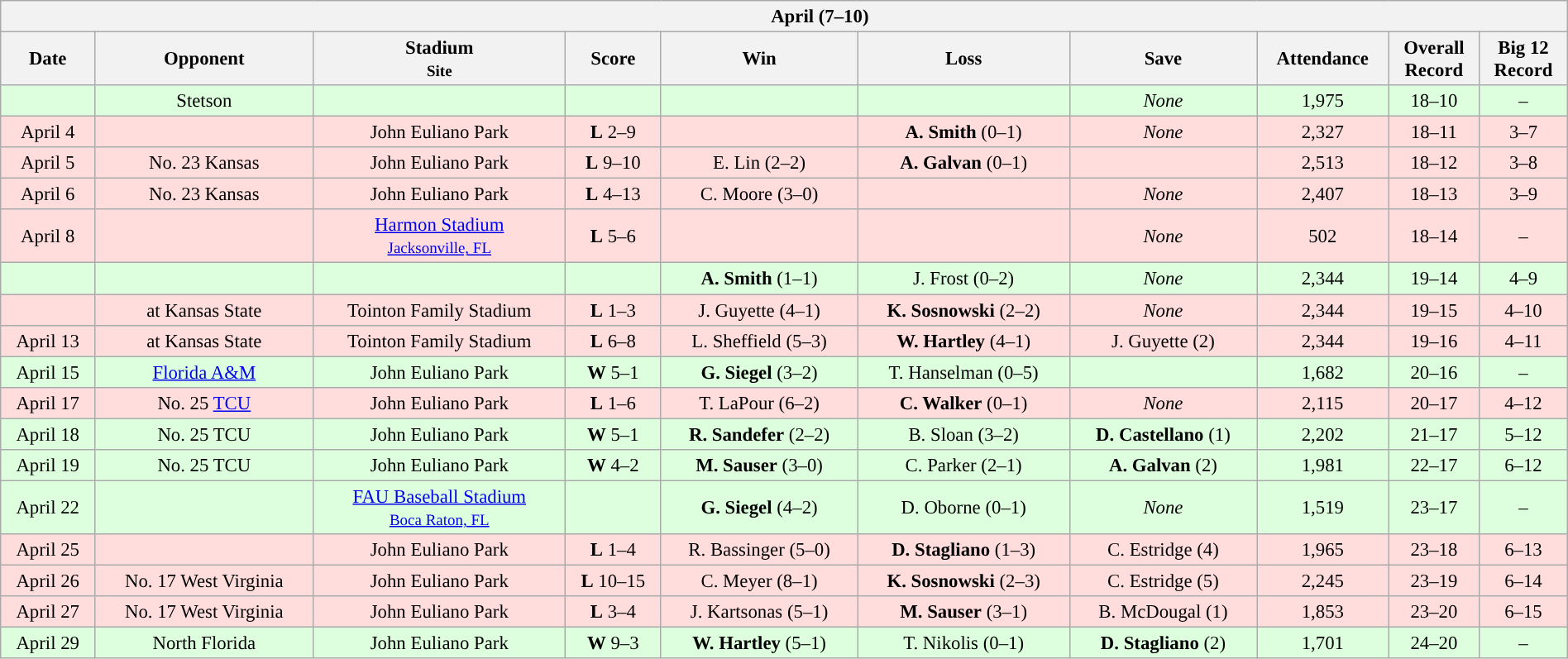<table class="wikitable collapsible collapsed" style="margin:auto; width:100%; text-align:center; font-size:95%">
<tr>
<th colspan=12 style="padding-left:4em;">April (7–10)</th>
</tr>
<tr>
<th>Date</th>
<th>Opponent</th>
<th>Stadium<br><small>Site</small></th>
<th>Score</th>
<th>Win</th>
<th>Loss</th>
<th>Save</th>
<th>Attendance</th>
<th>Overall<br>Record</th>
<th>Big 12<br>Record</th>
</tr>
<tr align="center" bgcolor="ddffdd">
<td></td>
<td>Stetson</td>
<td></td>
<td></td>
<td></td>
<td></td>
<td><em>None</em></td>
<td>1,975</td>
<td>18–10</td>
<td>–</td>
</tr>
<tr align="center" bgcolor="ffdddd">
<td>April 4</td>
<td></td>
<td>John Euliano Park</td>
<td><strong>L</strong> 2–9</td>
<td></td>
<td><strong>A. Smith</strong> (0–1)</td>
<td><em>None</em></td>
<td>2,327</td>
<td>18–11</td>
<td>3–7</td>
</tr>
<tr align="center" bgcolor="ffdddd">
<td>April 5</td>
<td>No. 23 Kansas</td>
<td>John Euliano Park</td>
<td><strong>L</strong> 9–10</td>
<td>E. Lin (2–2)</td>
<td><strong>A. Galvan</strong> (0–1)</td>
<td></td>
<td>2,513</td>
<td>18–12</td>
<td>3–8</td>
</tr>
<tr align="center" bgcolor="ffdddd">
<td>April 6</td>
<td>No. 23 Kansas</td>
<td>John Euliano Park</td>
<td><strong>L</strong> 4–13</td>
<td>C. Moore (3–0)</td>
<td></td>
<td><em>None</em></td>
<td>2,407</td>
<td>18–13</td>
<td>3–9</td>
</tr>
<tr align="center" bgcolor="ffdddd">
<td>April 8</td>
<td></td>
<td><a href='#'>Harmon Stadium</a><br><small><a href='#'>Jacksonville, FL</a></small></td>
<td><strong>L</strong> 5–6</td>
<td></td>
<td></td>
<td><em>None</em></td>
<td>502</td>
<td>18–14</td>
<td>–</td>
</tr>
<tr align="center" bgcolor="ddffdd">
<td></td>
<td></td>
<td></td>
<td></td>
<td><strong>A. Smith</strong> (1–1)</td>
<td>J. Frost (0–2)</td>
<td><em>None</em></td>
<td>2,344</td>
<td>19–14</td>
<td>4–9</td>
</tr>
<tr align="center" bgcolor="ffdddd">
<td></td>
<td>at Kansas State</td>
<td>Tointon Family Stadium</td>
<td><strong>L</strong> 1–3</td>
<td>J. Guyette (4–1)</td>
<td><strong>K. Sosnowski</strong> (2–2)</td>
<td><em>None</em></td>
<td>2,344</td>
<td>19–15</td>
<td>4–10</td>
</tr>
<tr align="center" bgcolor="ffdddd">
<td>April 13</td>
<td>at Kansas State</td>
<td>Tointon Family Stadium</td>
<td><strong>L</strong> 6–8</td>
<td>L. Sheffield (5–3)</td>
<td><strong>W. Hartley</strong> (4–1)</td>
<td>J. Guyette (2)</td>
<td>2,344</td>
<td>19–16</td>
<td>4–11</td>
</tr>
<tr align="center" bgcolor="ddffdd">
<td>April 15</td>
<td><a href='#'>Florida A&M</a></td>
<td>John Euliano Park</td>
<td><strong>W</strong> 5–1</td>
<td><strong>G. Siegel</strong> (3–2)</td>
<td>T. Hanselman (0–5)</td>
<td></td>
<td>1,682</td>
<td>20–16</td>
<td>–</td>
</tr>
<tr align="center" bgcolor="ffdddd">
<td>April 17</td>
<td>No. 25 <a href='#'>TCU</a></td>
<td>John Euliano Park</td>
<td><strong>L</strong> 1–6</td>
<td>T. LaPour (6–2)</td>
<td><strong>C. Walker</strong> (0–1)</td>
<td><em>None</em></td>
<td>2,115</td>
<td>20–17</td>
<td>4–12</td>
</tr>
<tr align="center" bgcolor="ddffdd">
<td>April 18</td>
<td>No. 25 TCU</td>
<td>John Euliano Park</td>
<td><strong>W</strong> 5–1</td>
<td><strong>R. Sandefer</strong> (2–2)</td>
<td>B. Sloan (3–2)</td>
<td><strong>D. Castellano</strong> (1)</td>
<td>2,202</td>
<td>21–17</td>
<td>5–12</td>
</tr>
<tr align="center" bgcolor="ddffdd">
<td>April 19</td>
<td>No. 25 TCU</td>
<td>John Euliano Park</td>
<td><strong>W</strong> 4–2</td>
<td><strong>M. Sauser</strong> (3–0)</td>
<td>C. Parker (2–1)</td>
<td><strong>A. Galvan</strong> (2)</td>
<td>1,981</td>
<td>22–17</td>
<td>6–12</td>
</tr>
<tr align="center" bgcolor="ddffdd">
<td>April 22</td>
<td></td>
<td><a href='#'>FAU Baseball Stadium</a><br><small><a href='#'>Boca Raton, FL</a></small></td>
<td></td>
<td><strong>G. Siegel</strong> (4–2)</td>
<td>D. Oborne (0–1)</td>
<td><em>None</em></td>
<td>1,519</td>
<td>23–17</td>
<td>–</td>
</tr>
<tr align="center" bgcolor="ffdddd">
<td>April 25</td>
<td></td>
<td>John Euliano Park</td>
<td><strong>L</strong> 1–4</td>
<td>R. Bassinger (5–0)</td>
<td><strong>D. Stagliano</strong> (1–3)</td>
<td>C. Estridge (4)</td>
<td>1,965</td>
<td>23–18</td>
<td>6–13</td>
</tr>
<tr align="center" bgcolor="ffdddd">
<td>April 26</td>
<td>No. 17 West Virginia</td>
<td>John Euliano Park</td>
<td><strong>L</strong> 10–15</td>
<td>C. Meyer (8–1)</td>
<td><strong>K. Sosnowski</strong> (2–3)</td>
<td>C. Estridge (5)</td>
<td>2,245</td>
<td>23–19</td>
<td>6–14</td>
</tr>
<tr align="center" bgcolor="ffdddd">
<td>April 27</td>
<td>No. 17 West Virginia</td>
<td>John Euliano Park</td>
<td><strong>L</strong> 3–4</td>
<td>J. Kartsonas (5–1)</td>
<td><strong>M. Sauser</strong> (3–1)</td>
<td>B. McDougal (1)</td>
<td>1,853</td>
<td>23–20</td>
<td>6–15</td>
</tr>
<tr align="center" bgcolor="ddffdd">
<td>April 29</td>
<td>North Florida</td>
<td>John Euliano Park</td>
<td><strong>W</strong> 9–3</td>
<td><strong>W. Hartley</strong> (5–1)</td>
<td>T. Nikolis (0–1)</td>
<td><strong>D. Stagliano</strong> (2)</td>
<td>1,701</td>
<td>24–20</td>
<td>–</td>
</tr>
</table>
